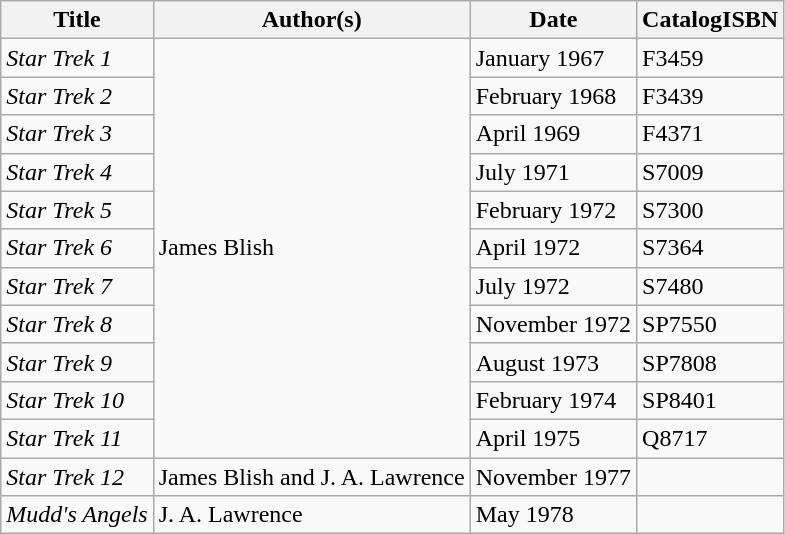<table class="wikitable">
<tr>
<th>Title</th>
<th>Author(s)</th>
<th>Date</th>
<th>CatalogISBN</th>
</tr>
<tr>
<td><em>Star Trek 1</em></td>
<td rowspan="11">James Blish</td>
<td>January 1967</td>
<td>F3459</td>
</tr>
<tr>
<td><em>Star Trek 2</em></td>
<td>February 1968</td>
<td>F3439</td>
</tr>
<tr>
<td><em>Star Trek 3</em></td>
<td>April 1969</td>
<td>F4371</td>
</tr>
<tr>
<td><em>Star Trek 4</em></td>
<td>July 1971</td>
<td>S7009</td>
</tr>
<tr>
<td><em>Star Trek 5</em></td>
<td>February 1972</td>
<td>S7300</td>
</tr>
<tr>
<td><em>Star Trek 6</em></td>
<td>April 1972</td>
<td>S7364</td>
</tr>
<tr>
<td><em>Star Trek 7</em></td>
<td>July 1972</td>
<td>S7480</td>
</tr>
<tr>
<td><em>Star Trek 8</em></td>
<td>November 1972</td>
<td>SP7550</td>
</tr>
<tr>
<td><em>Star Trek 9</em></td>
<td>August 1973</td>
<td>SP7808</td>
</tr>
<tr>
<td><em>Star Trek 10</em></td>
<td>February 1974</td>
<td>SP8401</td>
</tr>
<tr>
<td><em>Star Trek 11</em></td>
<td>April 1975</td>
<td>Q8717</td>
</tr>
<tr>
<td><em>Star Trek 12</em></td>
<td>James Blish and J. A. Lawrence</td>
<td>November 1977</td>
<td></td>
</tr>
<tr>
<td><em>Mudd's Angels</em></td>
<td>J. A. Lawrence</td>
<td>May 1978</td>
<td></td>
</tr>
</table>
